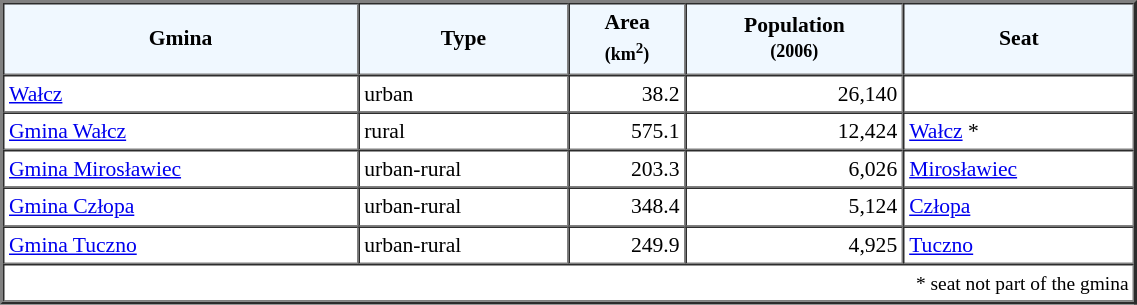<table width="60%" border="2" cellpadding="3" cellspacing="0" style="font-size:90%;line-height:120%;">
<tr bgcolor="F0F8FF">
<td style="text-align:center;"><strong>Gmina</strong></td>
<td style="text-align:center;"><strong>Type</strong></td>
<td style="text-align:center;"><strong>Area<br><small>(km<sup>2</sup>)</small></strong></td>
<td style="text-align:center;"><strong>Population<br><small>(2006)</small></strong></td>
<td style="text-align:center;"><strong>Seat</strong></td>
</tr>
<tr>
<td><a href='#'>Wałcz</a></td>
<td>urban</td>
<td style="text-align:right;">38.2</td>
<td style="text-align:right;">26,140</td>
<td> </td>
</tr>
<tr>
<td><a href='#'>Gmina Wałcz</a></td>
<td>rural</td>
<td style="text-align:right;">575.1</td>
<td style="text-align:right;">12,424</td>
<td><a href='#'>Wałcz</a> *</td>
</tr>
<tr>
<td><a href='#'>Gmina Mirosławiec</a></td>
<td>urban-rural</td>
<td style="text-align:right;">203.3</td>
<td style="text-align:right;">6,026</td>
<td><a href='#'>Mirosławiec</a></td>
</tr>
<tr>
<td><a href='#'>Gmina Człopa</a></td>
<td>urban-rural</td>
<td style="text-align:right;">348.4</td>
<td style="text-align:right;">5,124</td>
<td><a href='#'>Człopa</a></td>
</tr>
<tr>
<td><a href='#'>Gmina Tuczno</a></td>
<td>urban-rural</td>
<td style="text-align:right;">249.9</td>
<td style="text-align:right;">4,925</td>
<td><a href='#'>Tuczno</a></td>
</tr>
<tr>
<td colspan=5 style="text-align:right;font-size:90%">* seat not part of the gmina</td>
</tr>
<tr>
</tr>
</table>
